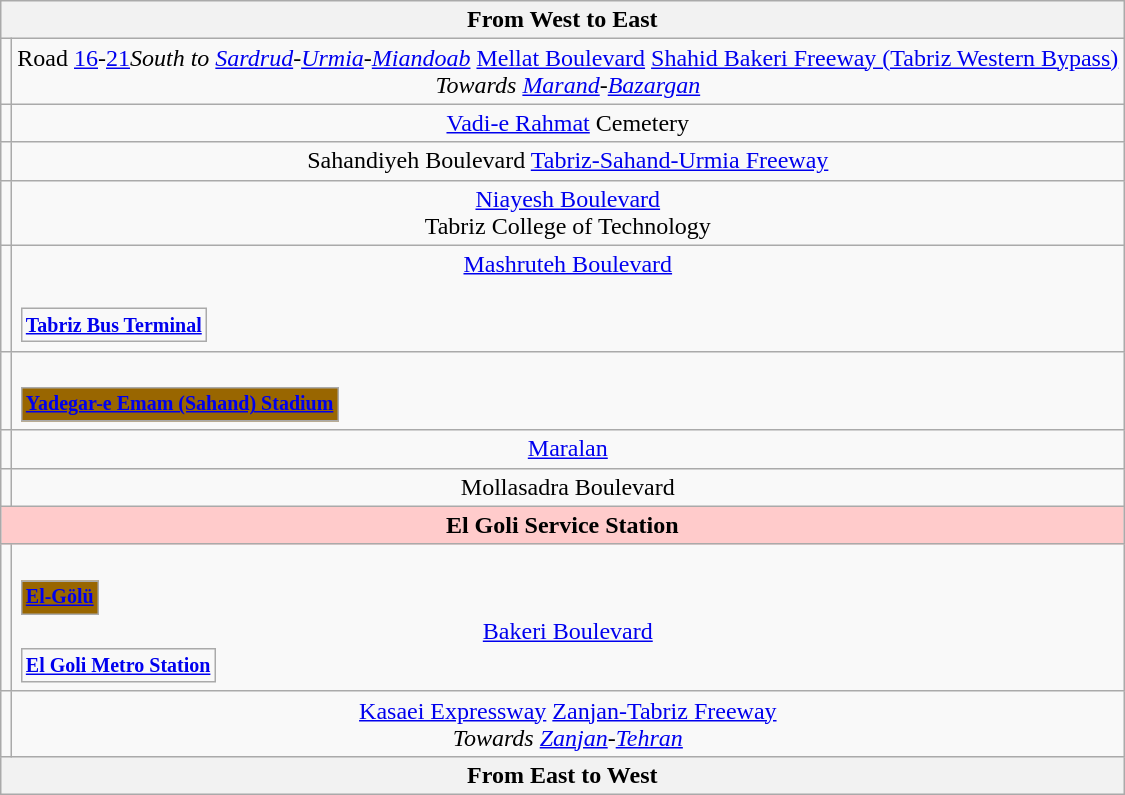<table class="wikitable" style="text-align;center=" width:600px">
<tr>
<th text- style="center" colspan="3"> From West to East </th>
</tr>
<tr>
<td style="text-align:center; background:F5 F5 DC;"></td>
<td style="text-align:center; background:F5 F5 DC;"> Road <a href='#'>16</a>-<a href='#'>21</a><em>South to <a href='#'>Sardrud</a>-<a href='#'>Urmia</a>-<a href='#'>Miandoab</a></em> <a href='#'>Mellat Boulevard</a> <a href='#'>Shahid Bakeri Freeway (Tabriz Western Bypass)</a><br><em>Towards <a href='#'>Marand</a>-<a href='#'>Bazargan</a></em></td>
</tr>
<tr>
<td style="text-align:center; background:F5 F5 DC;"></td>
<td style="text-align:center; background:F5 F5 DC;"><a href='#'>Vadi-e Rahmat</a> Cemetery</td>
</tr>
<tr>
<td></td>
<td style="text-align:center; background:F5 F5 DC;"> Sahandiyeh Boulevard <a href='#'>Tabriz-Sahand-Urmia Freeway</a></td>
</tr>
<tr>
<td style="text-align:center; background:F5 F5 DC;"></td>
<td style="text-align:center; background:F5 F5 DC;"> <a href='#'>Niayesh Boulevard</a><br>Tabriz College of Technology</td>
</tr>
<tr>
<td style="text-align:center; background:F5 F5 DC;"></td>
<td style="text-align:center; background:F5 F5 DC;"> <a href='#'>Mashruteh Boulevard</a><br><br><table border=0>
<tr size=40>
<td #000000"" style="font-size:10pt; background:#FF A5 00; text-align:center;"> <strong><a href='#'><span>Tabriz Bus Terminal</span></a></strong></td>
</tr>
</table>
</td>
</tr>
<tr>
<td style="text-align:center; background:F5 F5 DC;"></td>
<td style="text-align:center; background:#F5 F5 DC;"><br><table border=0>
<tr size=40>
<td style="font-size:10pt; color:white; background:#960; text-align:center;"><strong><a href='#'><span>Yadegar-e Emam (Sahand) Stadium</span></a></strong></td>
</tr>
</table>
</td>
</tr>
<tr>
<td style="text-align:center; background:F5 F5 DC;"></td>
<td style="text-align:center; background:F5 F5 DC;"> <a href='#'>Maralan</a></td>
</tr>
<tr>
<td style="text-align:center; background:F5 F5 DC;"></td>
<td style="text-align:center; background:F5 F5 DC;"> Mollasadra Boulevard</td>
</tr>
<tr>
<td style="text-align:center; background:#ffcbcb;" colspan="7"> <strong>El Goli Service Station</strong></td>
</tr>
<tr>
<td style="text-align:center; background:F5 F5 DC;"></td>
<td style="text-align:center; background:F5 F5 DC;"><br><table border=0>
<tr size=40>
<td style="font-size:10pt; color:white; background:#960; text-align:center;"><strong><a href='#'><span>El-Gölü</span></a></strong></td>
</tr>
</table>
 <a href='#'>Bakeri Boulevard</a><table border=0>
<tr size=40>
<td #000000"" style="font-size:10pt; background:#FF A5 00; text-align:center;">  <strong><a href='#'><span>El Goli Metro Station</span></a></strong></td>
</tr>
</table>
</td>
</tr>
<tr>
<td style="text-align:center; background:F5 F5 DC;"></td>
<td style="text-align:center; background:F5 F5 DC;"> <a href='#'>Kasaei Expressway</a> <a href='#'>Zanjan-Tabriz Freeway</a><br><em>Towards <a href='#'>Zanjan</a>-<a href='#'>Tehran</a></em></td>
</tr>
<tr>
<th text- style="text-align:center;" colspan="3"> From East to West </th>
</tr>
</table>
